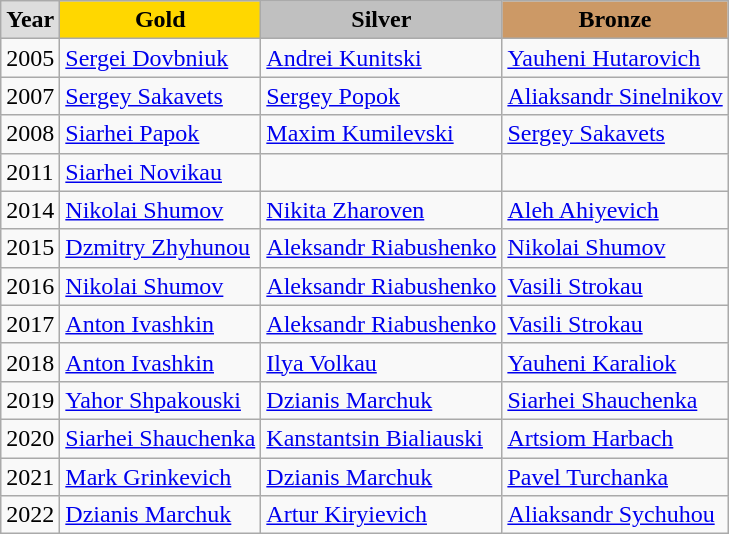<table class="wikitable" style="text-align:left;">
<tr style="text-align:center; background:#e4e4e4; font-weight:bold;">
<td style="background:#ddd; ">Year</td>
<td style="background:gold; ">Gold</td>
<td style="background:silver; ">Silver</td>
<td style="background:#c96; ">Bronze</td>
</tr>
<tr>
<td>2005</td>
<td><a href='#'>Sergei Dovbniuk</a></td>
<td><a href='#'>Andrei Kunitski</a></td>
<td><a href='#'>Yauheni Hutarovich</a></td>
</tr>
<tr>
<td>2007</td>
<td><a href='#'>Sergey Sakavets</a></td>
<td><a href='#'>Sergey Popok</a></td>
<td><a href='#'>Aliaksandr Sinelnikov</a></td>
</tr>
<tr>
<td>2008</td>
<td><a href='#'>Siarhei Papok</a></td>
<td><a href='#'>Maxim Kumilevski</a></td>
<td><a href='#'>Sergey Sakavets </a></td>
</tr>
<tr>
<td>2011</td>
<td><a href='#'>Siarhei Novikau</a></td>
<td></td>
<td></td>
</tr>
<tr>
<td>2014</td>
<td><a href='#'>Nikolai Shumov</a></td>
<td><a href='#'>Nikita Zharoven</a></td>
<td><a href='#'>Aleh Ahiyevich</a></td>
</tr>
<tr>
<td>2015</td>
<td><a href='#'>Dzmitry Zhyhunou</a></td>
<td><a href='#'>Aleksandr Riabushenko</a></td>
<td><a href='#'>Nikolai Shumov</a></td>
</tr>
<tr>
<td>2016</td>
<td><a href='#'>Nikolai Shumov</a></td>
<td><a href='#'>Aleksandr Riabushenko</a></td>
<td><a href='#'>Vasili Strokau</a></td>
</tr>
<tr>
<td>2017</td>
<td><a href='#'>Anton Ivashkin</a></td>
<td><a href='#'>Aleksandr Riabushenko</a></td>
<td><a href='#'>Vasili Strokau</a></td>
</tr>
<tr>
<td>2018</td>
<td><a href='#'>Anton Ivashkin</a></td>
<td><a href='#'>Ilya Volkau</a></td>
<td><a href='#'>Yauheni Karaliok</a></td>
</tr>
<tr>
<td>2019</td>
<td><a href='#'>Yahor Shpakouski</a></td>
<td><a href='#'>Dzianis Marchuk</a></td>
<td><a href='#'>Siarhei Shauchenka</a></td>
</tr>
<tr>
<td>2020</td>
<td><a href='#'>Siarhei Shauchenka</a></td>
<td><a href='#'>Kanstantsin Bialiauski</a></td>
<td><a href='#'>Artsiom Harbach</a></td>
</tr>
<tr>
<td>2021</td>
<td><a href='#'>Mark Grinkevich</a></td>
<td><a href='#'>Dzianis Marchuk</a></td>
<td><a href='#'>Pavel Turchanka</a></td>
</tr>
<tr>
<td>2022</td>
<td><a href='#'>Dzianis Marchuk</a></td>
<td><a href='#'>Artur Kiryievich</a></td>
<td><a href='#'>Aliaksandr Sychuhou</a></td>
</tr>
</table>
